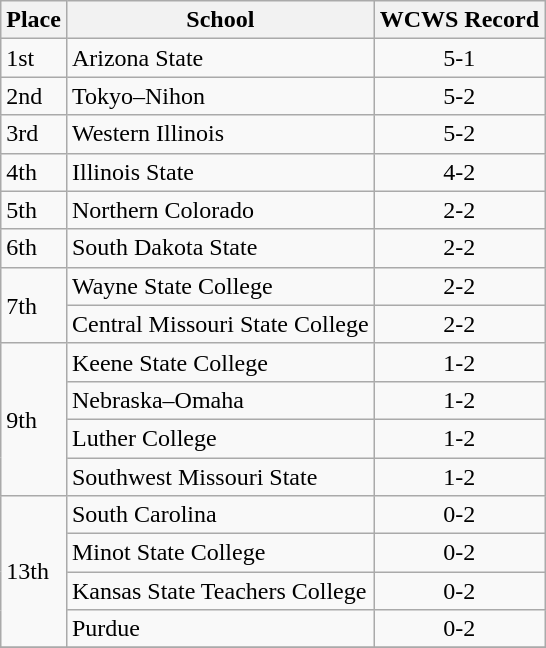<table class="wikitable">
<tr>
<th>Place</th>
<th>School</th>
<th align="center">WCWS Record</th>
</tr>
<tr>
<td>1st</td>
<td>Arizona State</td>
<td align="center">5-1</td>
</tr>
<tr>
<td>2nd</td>
<td>Tokyo–Nihon</td>
<td align="center">5-2</td>
</tr>
<tr>
<td>3rd</td>
<td>Western Illinois</td>
<td align="center">5-2</td>
</tr>
<tr>
<td>4th</td>
<td>Illinois State</td>
<td align="center">4-2</td>
</tr>
<tr>
<td>5th</td>
<td>Northern Colorado</td>
<td align="center">2-2</td>
</tr>
<tr>
<td>6th</td>
<td>South Dakota State</td>
<td align="center">2-2</td>
</tr>
<tr>
<td rowspan="2">7th</td>
<td>Wayne State College</td>
<td align="center">2-2</td>
</tr>
<tr>
<td>Central Missouri State College</td>
<td align="center">2-2</td>
</tr>
<tr>
<td rowspan="4">9th</td>
<td>Keene State College</td>
<td align="center">1-2</td>
</tr>
<tr>
<td>Nebraska–Omaha</td>
<td align="center">1-2</td>
</tr>
<tr>
<td>Luther College</td>
<td align="center">1-2</td>
</tr>
<tr>
<td>Southwest Missouri State</td>
<td align="center">1-2</td>
</tr>
<tr>
<td rowspan="4">13th</td>
<td>South Carolina</td>
<td align="center">0-2</td>
</tr>
<tr>
<td>Minot State College</td>
<td align="center">0-2</td>
</tr>
<tr>
<td>Kansas State Teachers College</td>
<td align="center">0-2</td>
</tr>
<tr>
<td>Purdue</td>
<td align="center">0-2</td>
</tr>
<tr>
</tr>
</table>
